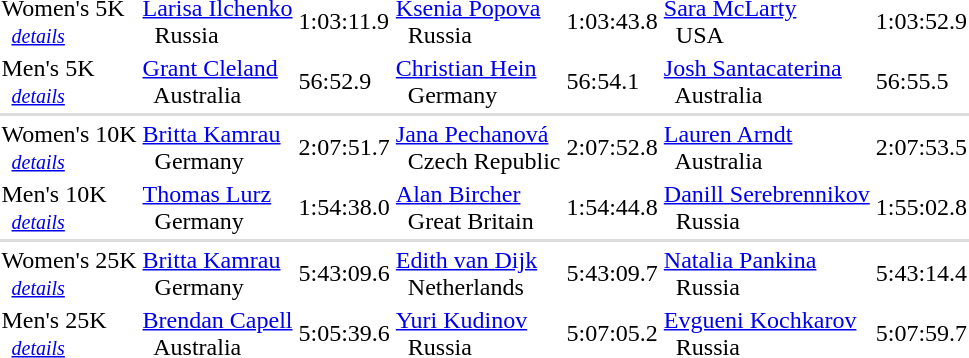<table>
<tr>
<td>Women's 5K <small><br>   <em><a href='#'>details</a></em></small></td>
<td><a href='#'>Larisa Ilchenko</a> <br>   Russia</td>
<td>1:03:11.9</td>
<td><a href='#'>Ksenia Popova</a> <br>   Russia</td>
<td>1:03:43.8</td>
<td><a href='#'>Sara McLarty</a> <br>   USA</td>
<td>1:03:52.9</td>
</tr>
<tr>
<td>Men's 5K <small><br>   <em><a href='#'>details</a></em></small></td>
<td><a href='#'>Grant Cleland</a> <br>   Australia</td>
<td>56:52.9</td>
<td><a href='#'>Christian Hein</a> <br>   Germany</td>
<td>56:54.1</td>
<td><a href='#'>Josh Santacaterina</a> <br>   Australia</td>
<td>56:55.5</td>
</tr>
<tr bgcolor=#DDDDDD>
<td colspan=7></td>
</tr>
<tr>
<td>Women's 10K <small><br>   <em><a href='#'>details</a></em></small></td>
<td><a href='#'>Britta Kamrau</a> <br>   Germany</td>
<td>2:07:51.7</td>
<td><a href='#'>Jana Pechanová</a> <br>   Czech Republic</td>
<td>2:07:52.8</td>
<td><a href='#'>Lauren Arndt</a> <br>   Australia</td>
<td>2:07:53.5</td>
</tr>
<tr>
<td>Men's 10K <small><br>   <em><a href='#'>details</a></em></small></td>
<td><a href='#'>Thomas Lurz</a> <br>   Germany</td>
<td>1:54:38.0</td>
<td><a href='#'>Alan Bircher</a> <br>   Great Britain</td>
<td>1:54:44.8</td>
<td><a href='#'>Danill Serebrennikov</a> <br>   Russia</td>
<td>1:55:02.8</td>
</tr>
<tr bgcolor=#DDDDDD>
<td colspan=7></td>
</tr>
<tr>
<td>Women's 25K <small><br>   <em><a href='#'>details</a></em></small></td>
<td><a href='#'>Britta Kamrau</a> <br>   Germany</td>
<td>5:43:09.6</td>
<td><a href='#'>Edith van Dijk</a> <br>   Netherlands</td>
<td>5:43:09.7</td>
<td><a href='#'>Natalia Pankina</a> <br>   Russia</td>
<td>5:43:14.4</td>
</tr>
<tr>
<td>Men's 25K <small><br>   <em><a href='#'>details</a></em></small></td>
<td><a href='#'>Brendan Capell</a> <br>   Australia</td>
<td>5:05:39.6</td>
<td><a href='#'>Yuri Kudinov</a> <br>   Russia</td>
<td>5:07:05.2</td>
<td><a href='#'>Evgueni Kochkarov</a> <br>   Russia</td>
<td>5:07:59.7</td>
</tr>
<tr>
</tr>
</table>
